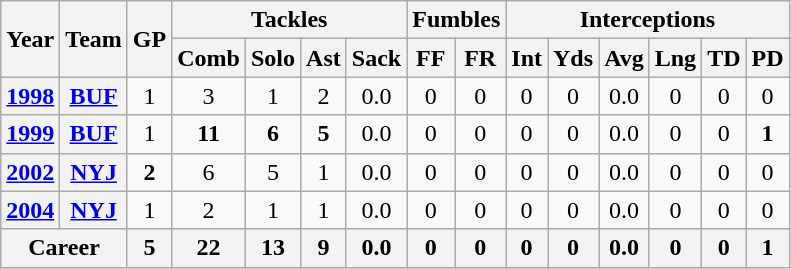<table class="wikitable" style="text-align:center">
<tr>
<th rowspan="2">Year</th>
<th rowspan="2">Team</th>
<th rowspan="2">GP</th>
<th colspan="4">Tackles</th>
<th colspan="2">Fumbles</th>
<th colspan="6">Interceptions</th>
</tr>
<tr>
<th>Comb</th>
<th>Solo</th>
<th>Ast</th>
<th>Sack</th>
<th>FF</th>
<th>FR</th>
<th>Int</th>
<th>Yds</th>
<th>Avg</th>
<th>Lng</th>
<th>TD</th>
<th>PD</th>
</tr>
<tr>
<th><a href='#'>1998</a></th>
<th><a href='#'>BUF</a></th>
<td>1</td>
<td>3</td>
<td>1</td>
<td>2</td>
<td>0.0</td>
<td>0</td>
<td>0</td>
<td>0</td>
<td>0</td>
<td>0.0</td>
<td>0</td>
<td>0</td>
<td>0</td>
</tr>
<tr>
<th><a href='#'>1999</a></th>
<th><a href='#'>BUF</a></th>
<td>1</td>
<td><strong>11</strong></td>
<td><strong>6</strong></td>
<td><strong>5</strong></td>
<td>0.0</td>
<td>0</td>
<td>0</td>
<td>0</td>
<td>0</td>
<td>0.0</td>
<td>0</td>
<td>0</td>
<td><strong>1</strong></td>
</tr>
<tr>
<th><a href='#'>2002</a></th>
<th><a href='#'>NYJ</a></th>
<td><strong>2</strong></td>
<td>6</td>
<td>5</td>
<td>1</td>
<td>0.0</td>
<td>0</td>
<td>0</td>
<td>0</td>
<td>0</td>
<td>0.0</td>
<td>0</td>
<td>0</td>
<td>0</td>
</tr>
<tr>
<th><a href='#'>2004</a></th>
<th><a href='#'>NYJ</a></th>
<td>1</td>
<td>2</td>
<td>1</td>
<td>1</td>
<td>0.0</td>
<td>0</td>
<td>0</td>
<td>0</td>
<td>0</td>
<td>0.0</td>
<td>0</td>
<td>0</td>
<td>0</td>
</tr>
<tr>
<th colspan="2">Career</th>
<th>5</th>
<th>22</th>
<th>13</th>
<th>9</th>
<th>0.0</th>
<th>0</th>
<th>0</th>
<th>0</th>
<th>0</th>
<th>0.0</th>
<th>0</th>
<th>0</th>
<th>1</th>
</tr>
</table>
